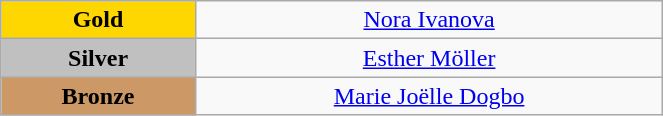<table class="wikitable" style="text-align:center; " width="35%">
<tr>
<td bgcolor="gold"><strong>Gold</strong></td>
<td><a href='#'>Nora Ivanova</a><br>  <small><em></em></small></td>
</tr>
<tr>
<td bgcolor="silver"><strong>Silver</strong></td>
<td><a href='#'>Esther Möller</a><br>  <small><em></em></small></td>
</tr>
<tr>
<td bgcolor="CC9966"><strong>Bronze</strong></td>
<td><a href='#'>Marie Joëlle Dogbo</a><br>  <small><em></em></small></td>
</tr>
</table>
